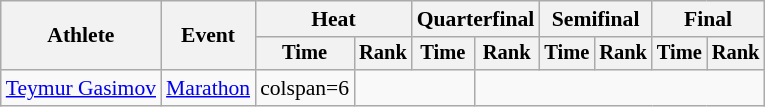<table class=wikitable style=font-size:90%;text-align:center>
<tr>
<th rowspan=2>Athlete</th>
<th rowspan=2>Event</th>
<th colspan=2>Heat</th>
<th colspan=2>Quarterfinal</th>
<th colspan=2>Semifinal</th>
<th colspan=2>Final</th>
</tr>
<tr style=font-size:95%>
<th>Time</th>
<th>Rank</th>
<th>Time</th>
<th>Rank</th>
<th>Time</th>
<th>Rank</th>
<th>Time</th>
<th>Rank</th>
</tr>
<tr>
<td align=left><a href='#'>Teymur Gasimov</a></td>
<td align=left><a href='#'>Marathon</a></td>
<td>colspan=6 </td>
<td colspan=2></td>
</tr>
</table>
